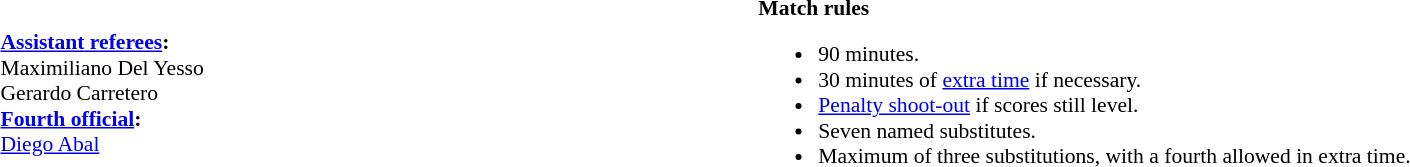<table width=100% style="font-size: 90%">
<tr>
<td><br><strong><a href='#'>Assistant referees</a>:</strong>
<br>Maximiliano Del Yesso
<br>Gerardo Carretero
<br><strong><a href='#'>Fourth official</a>:</strong>
<br><a href='#'>Diego Abal</a>
<br></td>
<td style="width:60%; vertical-align:top"><br><strong>Match rules</strong><ul><li>90 minutes.</li><li>30 minutes of <a href='#'>extra time</a> if necessary.</li><li><a href='#'>Penalty shoot-out</a> if scores still level.</li><li>Seven named substitutes.</li><li>Maximum of three substitutions, with a fourth allowed in extra time.</li></ul></td>
</tr>
</table>
